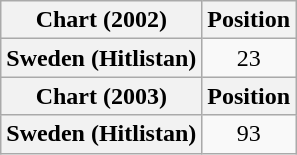<table class="wikitable plainrowheaders" style="text-align:center">
<tr>
<th scope="col">Chart (2002)</th>
<th scope="col">Position</th>
</tr>
<tr>
<th scope="row">Sweden (Hitlistan)</th>
<td>23</td>
</tr>
<tr>
<th scope="col">Chart (2003)</th>
<th scope="col">Position</th>
</tr>
<tr>
<th scope="row">Sweden (Hitlistan)</th>
<td>93</td>
</tr>
</table>
